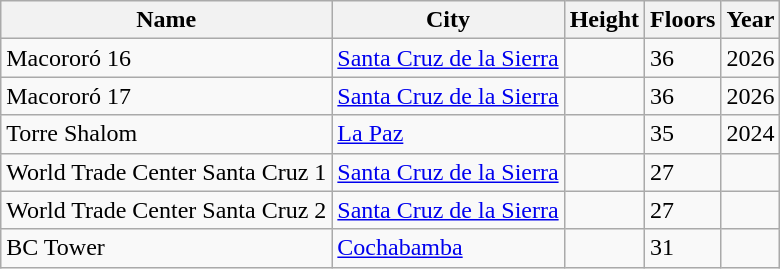<table class="wikitable sortable">
<tr>
<th>Name</th>
<th>City</th>
<th>Height</th>
<th>Floors</th>
<th>Year</th>
</tr>
<tr>
<td>Macororó 16</td>
<td><a href='#'>Santa Cruz de la Sierra</a></td>
<td></td>
<td>36</td>
<td>2026</td>
</tr>
<tr>
<td>Macororó 17</td>
<td><a href='#'>Santa Cruz de la Sierra</a></td>
<td></td>
<td>36</td>
<td>2026</td>
</tr>
<tr>
<td>Torre Shalom</td>
<td><a href='#'>La Paz</a></td>
<td></td>
<td>35</td>
<td>2024</td>
</tr>
<tr>
<td>World Trade Center Santa Cruz 1</td>
<td><a href='#'>Santa Cruz de la Sierra</a></td>
<td></td>
<td>27</td>
<td></td>
</tr>
<tr>
<td>World Trade Center Santa Cruz 2</td>
<td><a href='#'>Santa Cruz de la Sierra</a></td>
<td></td>
<td>27</td>
<td></td>
</tr>
<tr>
<td>BC Tower</td>
<td><a href='#'>Cochabamba</a></td>
<td></td>
<td>31</td>
<td></td>
</tr>
</table>
